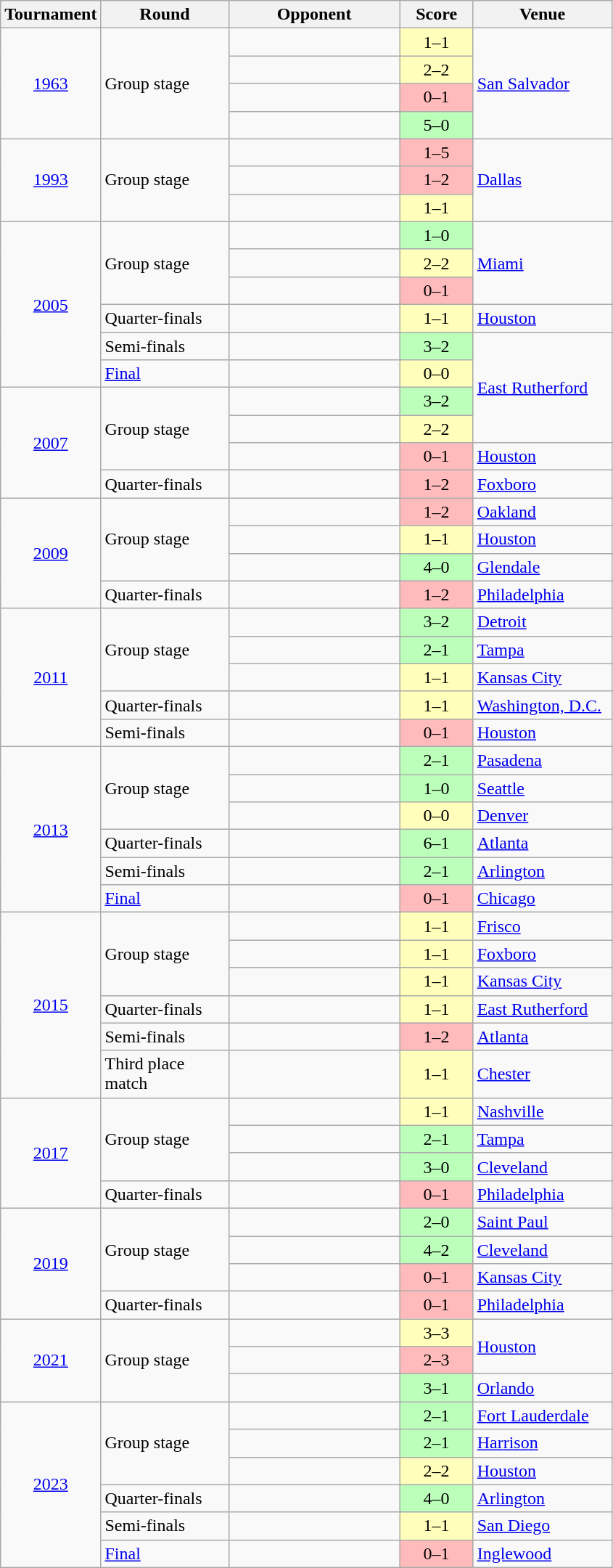<table class="wikitable mw-collapsible mw-collapsed" style="text-align:left;">
<tr>
<th>Tournament</th>
<th width=110>Round</th>
<th width=150>Opponent</th>
<th width=60>Score</th>
<th width=120>Venue</th>
</tr>
<tr>
<td rowspan="4" align=center> <a href='#'>1963</a></td>
<td rowspan="4">Group stage</td>
<td></td>
<td align=center bgcolor="#ffffbb">1–1</td>
<td rowspan=4><a href='#'>San Salvador</a></td>
</tr>
<tr>
<td></td>
<td align=center bgcolor="#ffffbb">2–2</td>
</tr>
<tr>
<td></td>
<td align=center bgcolor="#ffbbbb">0–1</td>
</tr>
<tr>
<td></td>
<td align=center bgcolor="#bbffbb">5–0</td>
</tr>
<tr>
<td rowspan="3" align=center>  <a href='#'>1993</a></td>
<td rowspan="3">Group stage</td>
<td></td>
<td align=center bgcolor="#ffbbbb">1–5</td>
<td rowspan=3><a href='#'>Dallas</a></td>
</tr>
<tr>
<td></td>
<td align=center bgcolor="#ffbbbb">1–2</td>
</tr>
<tr>
<td></td>
<td align=center bgcolor="#ffffbb">1–1</td>
</tr>
<tr>
<td rowspan="6" align=center> <a href='#'>2005</a></td>
<td rowspan="3">Group stage</td>
<td></td>
<td align=center bgcolor="#bbffbb">1–0</td>
<td rowspan=3><a href='#'>Miami</a></td>
</tr>
<tr>
<td></td>
<td align=center bgcolor="#ffffbb">2–2</td>
</tr>
<tr>
<td></td>
<td align=center bgcolor="#ffbbbb">0–1</td>
</tr>
<tr>
<td>Quarter-finals</td>
<td></td>
<td align=center bgcolor="#ffffbb">1–1<br></td>
<td><a href='#'>Houston</a></td>
</tr>
<tr>
<td>Semi-finals</td>
<td></td>
<td align=center bgcolor="#bbffbb">3–2</td>
<td rowspan=4><a href='#'>East Rutherford</a></td>
</tr>
<tr>
<td><a href='#'>Final</a></td>
<td></td>
<td align=center bgcolor="#ffffbb">0–0<br></td>
</tr>
<tr>
<td rowspan="4" align=center> <a href='#'>2007</a></td>
<td rowspan="3">Group stage</td>
<td></td>
<td align=center bgcolor="#bbffbb">3–2</td>
</tr>
<tr>
<td></td>
<td align=center bgcolor="#ffffbb">2–2</td>
</tr>
<tr>
<td></td>
<td align=center bgcolor="#ffbbbb">0–1</td>
<td><a href='#'>Houston</a></td>
</tr>
<tr>
<td>Quarter-finals</td>
<td></td>
<td align=center bgcolor="#ffbbbb">1–2</td>
<td><a href='#'>Foxboro</a></td>
</tr>
<tr>
<td rowspan="4" align=center> <a href='#'>2009</a></td>
<td rowspan="3">Group stage</td>
<td></td>
<td align=center bgcolor="#ffbbbb">1–2</td>
<td><a href='#'>Oakland</a></td>
</tr>
<tr>
<td></td>
<td align=center bgcolor="#ffffbb">1–1</td>
<td><a href='#'>Houston</a></td>
</tr>
<tr>
<td></td>
<td align=center bgcolor="#bbffbb">4–0</td>
<td><a href='#'>Glendale</a></td>
</tr>
<tr>
<td>Quarter-finals</td>
<td></td>
<td align=center bgcolor="#ffbbbb">1–2 </td>
<td><a href='#'>Philadelphia</a></td>
</tr>
<tr>
<td rowspan="5" align=center> <a href='#'>2011</a></td>
<td rowspan="3">Group stage</td>
<td></td>
<td align=center bgcolor="#bbffbb">3–2</td>
<td><a href='#'>Detroit</a></td>
</tr>
<tr>
<td></td>
<td align=center bgcolor="#bbffbb">2–1</td>
<td><a href='#'>Tampa</a></td>
</tr>
<tr>
<td></td>
<td align=center bgcolor="#ffffbb">1–1</td>
<td><a href='#'>Kansas City</a></td>
</tr>
<tr>
<td>Quarter-finals</td>
<td></td>
<td align=center bgcolor="#ffffbb">1–1<br></td>
<td><a href='#'>Washington, D.C.</a></td>
</tr>
<tr>
<td>Semi-finals</td>
<td></td>
<td align=center bgcolor="#ffbbbb">0–1</td>
<td><a href='#'>Houston</a></td>
</tr>
<tr>
<td rowspan="6" align=center> <a href='#'>2013</a></td>
<td rowspan="3">Group stage</td>
<td></td>
<td align=center bgcolor="#bbffbb">2–1</td>
<td><a href='#'>Pasadena</a></td>
</tr>
<tr>
<td></td>
<td align=center bgcolor="#bbffbb">1–0</td>
<td><a href='#'>Seattle</a></td>
</tr>
<tr>
<td></td>
<td align=center bgcolor="#ffffbb">0–0</td>
<td><a href='#'>Denver</a></td>
</tr>
<tr>
<td>Quarter-finals</td>
<td></td>
<td align=center bgcolor="#bbffbb">6–1</td>
<td><a href='#'>Atlanta</a></td>
</tr>
<tr>
<td>Semi-finals</td>
<td></td>
<td align=center bgcolor="#bbffbb">2–1</td>
<td><a href='#'>Arlington</a></td>
</tr>
<tr>
<td><a href='#'>Final</a></td>
<td></td>
<td align=center bgcolor="#ffbbbb">0–1</td>
<td><a href='#'>Chicago</a></td>
</tr>
<tr>
<td rowspan="6" align=center>  <a href='#'>2015</a></td>
<td rowspan="3">Group stage</td>
<td></td>
<td align=center bgcolor="#ffffbb">1–1</td>
<td><a href='#'>Frisco</a></td>
</tr>
<tr>
<td></td>
<td align=center bgcolor="#ffffbb">1–1</td>
<td><a href='#'>Foxboro</a></td>
</tr>
<tr>
<td></td>
<td align=center bgcolor="#ffffbb">1–1</td>
<td><a href='#'>Kansas City</a></td>
</tr>
<tr>
<td>Quarter-finals</td>
<td></td>
<td align=center bgcolor="#ffffbb">1–1<br></td>
<td><a href='#'>East Rutherford</a></td>
</tr>
<tr>
<td>Semi-finals</td>
<td></td>
<td align=center bgcolor="#ffbbbb">1–2 </td>
<td><a href='#'>Atlanta</a></td>
</tr>
<tr>
<td>Third place match</td>
<td></td>
<td align=center bgcolor="#ffffbb">1–1<br></td>
<td><a href='#'>Chester</a></td>
</tr>
<tr>
<td rowspan="4" align=center> <a href='#'>2017</a></td>
<td rowspan="3">Group stage</td>
<td></td>
<td align=center bgcolor="#ffffbb">1–1</td>
<td><a href='#'>Nashville</a></td>
</tr>
<tr>
<td></td>
<td align=center bgcolor="#bbffbb">2–1</td>
<td><a href='#'>Tampa</a></td>
</tr>
<tr>
<td></td>
<td align=center bgcolor="#bbffbb">3–0</td>
<td><a href='#'>Cleveland</a></td>
</tr>
<tr>
<td>Quarter-finals</td>
<td></td>
<td align=center bgcolor="#ffbbbb">0–1</td>
<td><a href='#'>Philadelphia</a></td>
</tr>
<tr>
<td rowspan="4" align=center>   <a href='#'>2019</a></td>
<td rowspan="3">Group stage</td>
<td></td>
<td align=center bgcolor="#bbffbb">2–0</td>
<td><a href='#'>Saint Paul</a></td>
</tr>
<tr>
<td></td>
<td align=center bgcolor="#bbffbb">4–2</td>
<td><a href='#'>Cleveland</a></td>
</tr>
<tr>
<td></td>
<td align=center bgcolor="#ffbbbb">0–1</td>
<td><a href='#'>Kansas City</a></td>
</tr>
<tr>
<td>Quarter-finals</td>
<td></td>
<td align=center bgcolor="#ffbbbb">0–1</td>
<td><a href='#'>Philadelphia</a></td>
</tr>
<tr>
<td rowspan="3" align=center> <a href='#'>2021</a></td>
<td rowspan="3">Group stage</td>
<td></td>
<td align=center bgcolor="#ffffbb">3–3</td>
<td rowspan="2"><a href='#'>Houston</a></td>
</tr>
<tr>
<td></td>
<td align=center bgcolor="#ffbbbb">2–3</td>
</tr>
<tr>
<td></td>
<td align=center bgcolor="#bbffbb">3–1</td>
<td><a href='#'>Orlando</a></td>
</tr>
<tr>
<td rowspan="6" align=center>  <a href='#'>2023</a></td>
<td rowspan="3">Group stage</td>
<td></td>
<td align=center bgcolor="#bbffbb">2–1</td>
<td><a href='#'>Fort Lauderdale</a></td>
</tr>
<tr>
<td></td>
<td align=center bgcolor="#bbffbb">2–1</td>
<td><a href='#'>Harrison</a></td>
</tr>
<tr>
<td></td>
<td align=center bgcolor="#ffffbb">2–2</td>
<td><a href='#'>Houston</a></td>
</tr>
<tr>
<td>Quarter-finals</td>
<td></td>
<td align=center bgcolor="#bbffbb">4–0</td>
<td><a href='#'>Arlington</a></td>
</tr>
<tr>
<td>Semi-finals</td>
<td></td>
<td align=center bgcolor="#ffffbb">1–1<br></td>
<td><a href='#'>San Diego</a></td>
</tr>
<tr>
<td><a href='#'>Final</a></td>
<td></td>
<td align=center bgcolor="#ffbbbb">0–1</td>
<td><a href='#'>Inglewood</a></td>
</tr>
</table>
